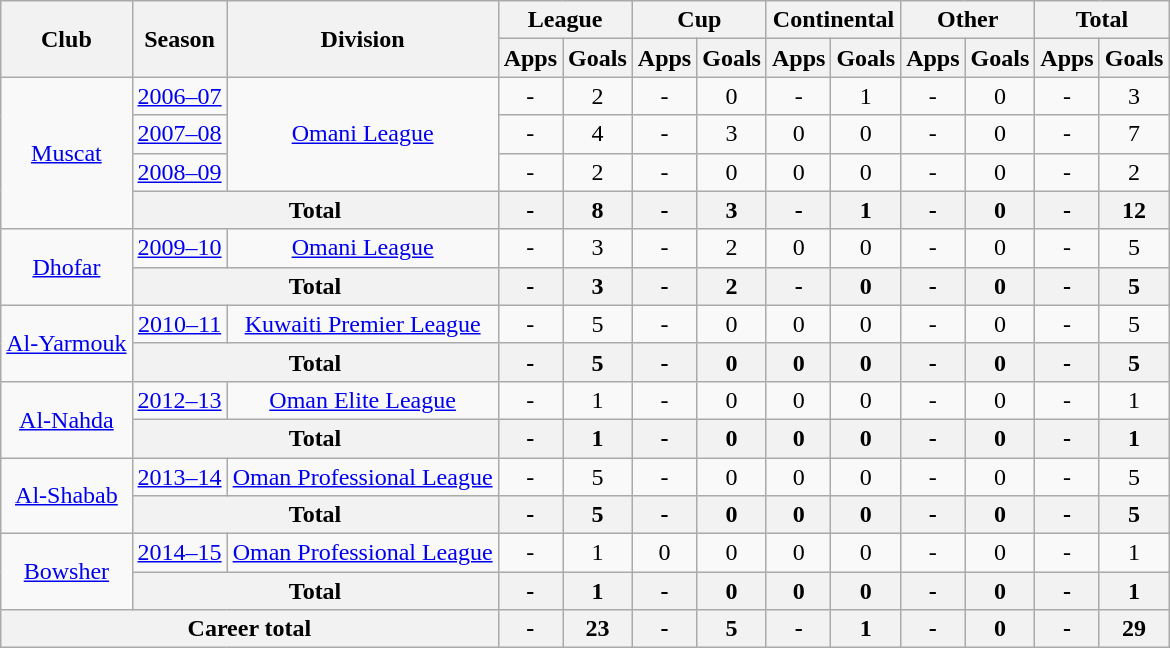<table class="wikitable" style="text-align: center;">
<tr>
<th rowspan="2">Club</th>
<th rowspan="2">Season</th>
<th rowspan="2">Division</th>
<th colspan="2">League</th>
<th colspan="2">Cup</th>
<th colspan="2">Continental</th>
<th colspan="2">Other</th>
<th colspan="2">Total</th>
</tr>
<tr>
<th>Apps</th>
<th>Goals</th>
<th>Apps</th>
<th>Goals</th>
<th>Apps</th>
<th>Goals</th>
<th>Apps</th>
<th>Goals</th>
<th>Apps</th>
<th>Goals</th>
</tr>
<tr>
<td rowspan="4"><a href='#'>Muscat</a></td>
<td><a href='#'>2006–07</a></td>
<td rowspan="3"><a href='#'>Omani League</a></td>
<td>-</td>
<td>2</td>
<td>-</td>
<td>0</td>
<td>-</td>
<td>1</td>
<td>-</td>
<td>0</td>
<td>-</td>
<td>3</td>
</tr>
<tr>
<td><a href='#'>2007–08</a></td>
<td>-</td>
<td>4</td>
<td>-</td>
<td>3</td>
<td>0</td>
<td>0</td>
<td>-</td>
<td>0</td>
<td>-</td>
<td>7</td>
</tr>
<tr>
<td><a href='#'>2008–09</a></td>
<td>-</td>
<td>2</td>
<td>-</td>
<td>0</td>
<td>0</td>
<td>0</td>
<td>-</td>
<td>0</td>
<td>-</td>
<td>2</td>
</tr>
<tr>
<th colspan="2">Total</th>
<th>-</th>
<th>8</th>
<th>-</th>
<th>3</th>
<th>-</th>
<th>1</th>
<th>-</th>
<th>0</th>
<th>-</th>
<th>12</th>
</tr>
<tr>
<td rowspan="2"><a href='#'>Dhofar</a></td>
<td><a href='#'>2009–10</a></td>
<td rowspan="1"><a href='#'>Omani League</a></td>
<td>-</td>
<td>3</td>
<td>-</td>
<td>2</td>
<td>0</td>
<td>0</td>
<td>-</td>
<td>0</td>
<td>-</td>
<td>5</td>
</tr>
<tr>
<th colspan="2">Total</th>
<th>-</th>
<th>3</th>
<th>-</th>
<th>2</th>
<th>-</th>
<th>0</th>
<th>-</th>
<th>0</th>
<th>-</th>
<th>5</th>
</tr>
<tr>
<td rowspan="2"><a href='#'>Al-Yarmouk</a></td>
<td><a href='#'>2010–11</a></td>
<td rowspan="1"><a href='#'>Kuwaiti Premier League</a></td>
<td>-</td>
<td>5</td>
<td>-</td>
<td>0</td>
<td>0</td>
<td>0</td>
<td>-</td>
<td>0</td>
<td>-</td>
<td>5</td>
</tr>
<tr>
<th colspan="2">Total</th>
<th>-</th>
<th>5</th>
<th>-</th>
<th>0</th>
<th>0</th>
<th>0</th>
<th>-</th>
<th>0</th>
<th>-</th>
<th>5</th>
</tr>
<tr>
<td rowspan="2"><a href='#'>Al-Nahda</a></td>
<td><a href='#'>2012–13</a></td>
<td rowspan="1"><a href='#'>Oman Elite League</a></td>
<td>-</td>
<td>1</td>
<td>-</td>
<td>0</td>
<td>0</td>
<td>0</td>
<td>-</td>
<td>0</td>
<td>-</td>
<td>1</td>
</tr>
<tr>
<th colspan="2">Total</th>
<th>-</th>
<th>1</th>
<th>-</th>
<th>0</th>
<th>0</th>
<th>0</th>
<th>-</th>
<th>0</th>
<th>-</th>
<th>1</th>
</tr>
<tr>
<td rowspan="2"><a href='#'>Al-Shabab</a></td>
<td><a href='#'>2013–14</a></td>
<td rowspan="1"><a href='#'>Oman Professional League</a></td>
<td>-</td>
<td>5</td>
<td>-</td>
<td>0</td>
<td>0</td>
<td>0</td>
<td>-</td>
<td>0</td>
<td>-</td>
<td>5</td>
</tr>
<tr>
<th colspan="2">Total</th>
<th>-</th>
<th>5</th>
<th>-</th>
<th>0</th>
<th>0</th>
<th>0</th>
<th>-</th>
<th>0</th>
<th>-</th>
<th>5</th>
</tr>
<tr>
<td rowspan="2"><a href='#'>Bowsher</a></td>
<td><a href='#'>2014–15</a></td>
<td rowspan="1"><a href='#'>Oman Professional League</a></td>
<td>-</td>
<td>1</td>
<td>0</td>
<td>0</td>
<td>0</td>
<td>0</td>
<td>-</td>
<td>0</td>
<td>-</td>
<td>1</td>
</tr>
<tr>
<th colspan="2">Total</th>
<th>-</th>
<th>1</th>
<th>-</th>
<th>0</th>
<th>0</th>
<th>0</th>
<th>-</th>
<th>0</th>
<th>-</th>
<th>1</th>
</tr>
<tr>
<th colspan="3">Career total</th>
<th>-</th>
<th>23</th>
<th>-</th>
<th>5</th>
<th>-</th>
<th>1</th>
<th>-</th>
<th>0</th>
<th>-</th>
<th>29</th>
</tr>
</table>
